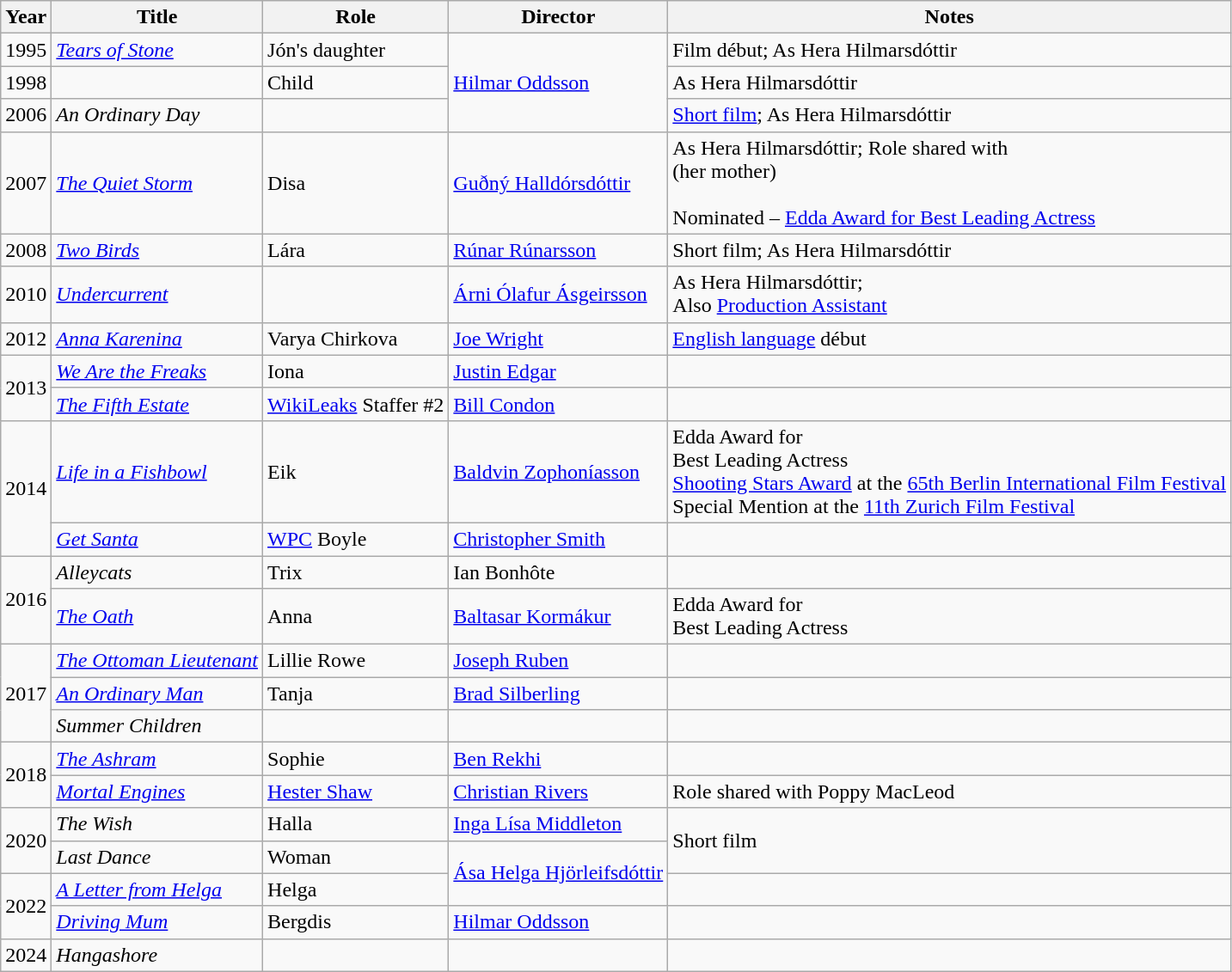<table class="wikitable">
<tr>
<th>Year</th>
<th>Title</th>
<th>Role</th>
<th>Director</th>
<th>Notes</th>
</tr>
<tr>
<td>1995</td>
<td><em><a href='#'>Tears of Stone</a></em></td>
<td>Jón's daughter</td>
<td rowspan="3"><a href='#'>Hilmar Oddsson</a><br></td>
<td>Film début; As Hera Hilmarsdóttir</td>
</tr>
<tr>
<td>1998</td>
<td><em></em></td>
<td>Child</td>
<td>As Hera Hilmarsdóttir</td>
</tr>
<tr>
<td>2006</td>
<td><em>An Ordinary Day</em></td>
<td></td>
<td><a href='#'>Short film</a>; As Hera Hilmarsdóttir</td>
</tr>
<tr>
<td>2007</td>
<td><em><a href='#'>The Quiet Storm</a></em></td>
<td>Disa</td>
<td><a href='#'>Guðný Halldórsdóttir</a></td>
<td>As Hera Hilmarsdóttir; Role shared with <br>(her mother)<br><br>Nominated – <a href='#'>Edda Award for Best Leading Actress</a></td>
</tr>
<tr>
<td>2008</td>
<td><em><a href='#'>Two Birds</a></em></td>
<td>Lára</td>
<td><a href='#'>Rúnar Rúnarsson</a></td>
<td>Short film; As Hera Hilmarsdóttir</td>
</tr>
<tr>
<td>2010</td>
<td><em><a href='#'>Undercurrent</a></em></td>
<td></td>
<td><a href='#'>Árni Ólafur Ásgeirsson</a></td>
<td>As Hera Hilmarsdóttir;<br>Also <a href='#'>Production Assistant</a></td>
</tr>
<tr>
<td>2012</td>
<td><em><a href='#'>Anna Karenina</a></em></td>
<td>Varya Chirkova</td>
<td><a href='#'>Joe Wright</a></td>
<td><a href='#'>English language</a> début</td>
</tr>
<tr>
<td rowspan="2">2013</td>
<td><em><a href='#'>We Are the Freaks</a></em></td>
<td>Iona</td>
<td><a href='#'>Justin Edgar</a></td>
<td></td>
</tr>
<tr>
<td><em><a href='#'>The Fifth Estate</a></em></td>
<td><a href='#'>WikiLeaks</a> Staffer #2</td>
<td><a href='#'>Bill Condon</a></td>
<td></td>
</tr>
<tr>
<td rowspan="2">2014</td>
<td><em><a href='#'>Life in a Fishbowl</a></em></td>
<td>Eik</td>
<td><a href='#'>Baldvin Zophoníasson</a></td>
<td>Edda Award for<br>Best Leading Actress<br><a href='#'>Shooting Stars Award</a> at the <a href='#'>65th Berlin International Film Festival</a><br>Special Mention at the <a href='#'>11th Zurich Film Festival</a></td>
</tr>
<tr>
<td><em><a href='#'>Get Santa</a></em></td>
<td><a href='#'>WPC</a> Boyle</td>
<td><a href='#'>Christopher Smith</a></td>
<td></td>
</tr>
<tr>
<td rowspan="2">2016</td>
<td><em>Alleycats</em></td>
<td>Trix</td>
<td>Ian Bonhôte</td>
<td></td>
</tr>
<tr>
<td><em><a href='#'>The Oath</a></em></td>
<td>Anna</td>
<td><a href='#'>Baltasar Kormákur</a></td>
<td>Edda Award for<br>Best Leading Actress</td>
</tr>
<tr>
<td rowspan="3">2017</td>
<td><em><a href='#'>The Ottoman Lieutenant</a></em></td>
<td>Lillie Rowe</td>
<td><a href='#'>Joseph Ruben</a></td>
<td></td>
</tr>
<tr>
<td><em><a href='#'>An Ordinary Man</a></em></td>
<td>Tanja</td>
<td><a href='#'>Brad Silberling</a></td>
<td></td>
</tr>
<tr>
<td><em>Summer Children</em></td>
<td></td>
<td></td>
<td></td>
</tr>
<tr>
<td rowspan="2">2018</td>
<td><em><a href='#'>The Ashram</a></em></td>
<td>Sophie</td>
<td><a href='#'>Ben Rekhi</a></td>
<td></td>
</tr>
<tr>
<td><em><a href='#'>Mortal Engines</a></em></td>
<td><a href='#'>Hester Shaw</a></td>
<td><a href='#'>Christian Rivers</a></td>
<td>Role shared with Poppy MacLeod</td>
</tr>
<tr>
<td rowspan="2">2020</td>
<td><em>The Wish</em></td>
<td>Halla</td>
<td><a href='#'>Inga Lísa Middleton</a></td>
<td rowspan=2>Short film</td>
</tr>
<tr>
<td><em>Last Dance</em></td>
<td>Woman</td>
<td rowspan="2"><a href='#'>Ása Helga Hjörleifsdóttir</a></td>
</tr>
<tr>
<td rowspan="2">2022</td>
<td><em><a href='#'>A Letter from Helga</a></em></td>
<td>Helga</td>
<td></td>
</tr>
<tr>
<td><em><a href='#'>Driving Mum</a></em></td>
<td>Bergdis</td>
<td><a href='#'>Hilmar Oddsson</a></td>
<td></td>
</tr>
<tr>
<td>2024</td>
<td><em>Hangashore</em></td>
<td></td>
<td></td>
<td></td>
</tr>
</table>
